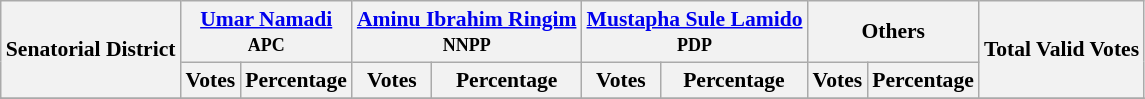<table class="wikitable sortable" style=" font-size: 90%">
<tr>
<th rowspan="2">Senatorial District</th>
<th colspan="2"><a href='#'>Umar Namadi</a><br><small>APC</small></th>
<th colspan="2"><a href='#'>Aminu Ibrahim Ringim</a><br><small>NNPP</small></th>
<th colspan="2"><a href='#'>Mustapha Sule Lamido</a><br><small>PDP</small></th>
<th colspan="2">Others</th>
<th rowspan="2">Total Valid Votes</th>
</tr>
<tr>
<th>Votes</th>
<th>Percentage</th>
<th>Votes</th>
<th>Percentage</th>
<th>Votes</th>
<th>Percentage</th>
<th>Votes</th>
<th>Percentage</th>
</tr>
<tr>
</tr>
<tr>
</tr>
<tr>
</tr>
<tr>
</tr>
<tr>
</tr>
<tr>
</tr>
</table>
